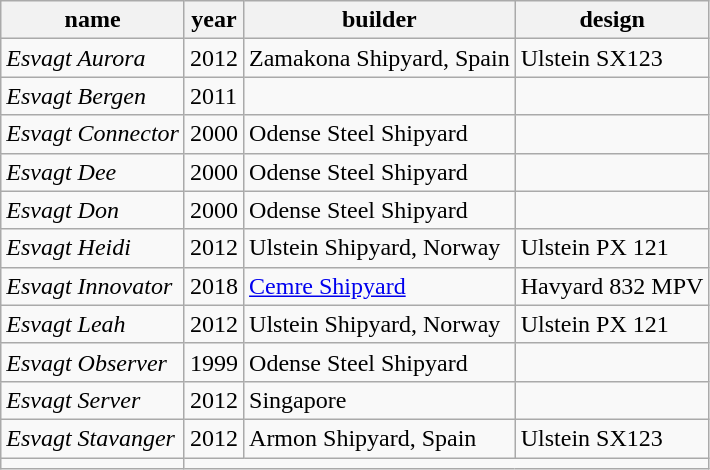<table class="wikitable sortable">
<tr>
<th>name</th>
<th>year</th>
<th>builder</th>
<th>design</th>
</tr>
<tr>
<td><em>Esvagt Aurora</em></td>
<td>2012</td>
<td>Zamakona Shipyard, Spain</td>
<td>Ulstein SX123</td>
</tr>
<tr>
<td><em>Esvagt Bergen</em></td>
<td>2011</td>
<td></td>
<td></td>
</tr>
<tr>
<td><em>Esvagt Connector</em></td>
<td>2000</td>
<td>Odense Steel Shipyard</td>
<td></td>
</tr>
<tr>
<td><em>Esvagt Dee</em></td>
<td>2000</td>
<td>Odense Steel Shipyard</td>
<td></td>
</tr>
<tr>
<td><em>Esvagt Don</em></td>
<td>2000</td>
<td>Odense Steel Shipyard</td>
<td></td>
</tr>
<tr>
<td><em>Esvagt Heidi</em></td>
<td>2012</td>
<td>Ulstein Shipyard, Norway</td>
<td>Ulstein PX 121</td>
</tr>
<tr>
<td><em>Esvagt Innovator</em></td>
<td>2018</td>
<td><a href='#'>Cemre Shipyard</a></td>
<td>Havyard 832 MPV</td>
</tr>
<tr>
<td><em>Esvagt Leah</em></td>
<td>2012</td>
<td>Ulstein Shipyard, Norway</td>
<td>Ulstein PX 121</td>
</tr>
<tr>
<td><em>Esvagt Observer</em></td>
<td>1999</td>
<td>Odense Steel Shipyard</td>
<td></td>
</tr>
<tr>
<td><em>Esvagt Server</em></td>
<td>2012</td>
<td>Singapore</td>
<td></td>
</tr>
<tr>
<td><em>Esvagt Stavanger</em></td>
<td>2012</td>
<td>Armon Shipyard, Spain</td>
<td>Ulstein SX123</td>
</tr>
<tr>
<td></td>
</tr>
</table>
